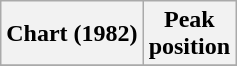<table class="wikitable">
<tr>
<th>Chart (1982)</th>
<th>Peak<br>position</th>
</tr>
<tr>
</tr>
</table>
